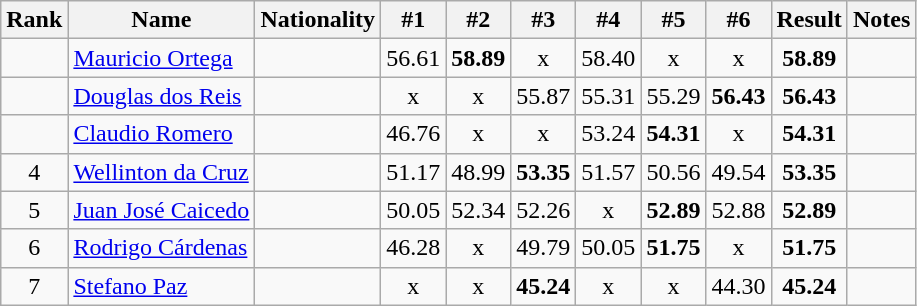<table class="wikitable sortable" style="text-align:center">
<tr>
<th>Rank</th>
<th>Name</th>
<th>Nationality</th>
<th>#1</th>
<th>#2</th>
<th>#3</th>
<th>#4</th>
<th>#5</th>
<th>#6</th>
<th>Result</th>
<th>Notes</th>
</tr>
<tr>
<td></td>
<td align=left><a href='#'>Mauricio Ortega</a></td>
<td align=left></td>
<td>56.61</td>
<td><strong>58.89</strong></td>
<td>x</td>
<td>58.40</td>
<td>x</td>
<td>x</td>
<td><strong>58.89</strong></td>
<td></td>
</tr>
<tr>
<td></td>
<td align=left><a href='#'>Douglas dos Reis</a></td>
<td align=left></td>
<td>x</td>
<td>x</td>
<td>55.87</td>
<td>55.31</td>
<td>55.29</td>
<td><strong>56.43</strong></td>
<td><strong>56.43</strong></td>
<td></td>
</tr>
<tr>
<td></td>
<td align=left><a href='#'>Claudio Romero</a></td>
<td align=left></td>
<td>46.76</td>
<td>x</td>
<td>x</td>
<td>53.24</td>
<td><strong>54.31</strong></td>
<td>x</td>
<td><strong>54.31</strong></td>
<td></td>
</tr>
<tr>
<td>4</td>
<td align=left><a href='#'>Wellinton da Cruz</a></td>
<td align=left></td>
<td>51.17</td>
<td>48.99</td>
<td><strong>53.35</strong></td>
<td>51.57</td>
<td>50.56</td>
<td>49.54</td>
<td><strong>53.35</strong></td>
<td></td>
</tr>
<tr>
<td>5</td>
<td align=left><a href='#'>Juan José Caicedo</a></td>
<td align=left></td>
<td>50.05</td>
<td>52.34</td>
<td>52.26</td>
<td>x</td>
<td><strong>52.89</strong></td>
<td>52.88</td>
<td><strong>52.89</strong></td>
<td></td>
</tr>
<tr>
<td>6</td>
<td align=left><a href='#'>Rodrigo Cárdenas</a></td>
<td align=left></td>
<td>46.28</td>
<td>x</td>
<td>49.79</td>
<td>50.05</td>
<td><strong>51.75</strong></td>
<td>x</td>
<td><strong>51.75</strong></td>
<td></td>
</tr>
<tr>
<td>7</td>
<td align=left><a href='#'>Stefano Paz</a></td>
<td align=left></td>
<td>x</td>
<td>x</td>
<td><strong>45.24</strong></td>
<td>x</td>
<td>x</td>
<td>44.30</td>
<td><strong>45.24</strong></td>
<td></td>
</tr>
</table>
